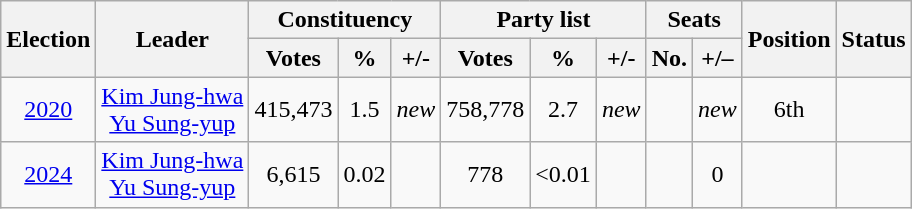<table class="wikitable" style="text-align:center">
<tr>
<th rowspan="2">Election</th>
<th rowspan="2">Leader</th>
<th colspan="3">Constituency</th>
<th colspan="3">Party list</th>
<th colspan="2">Seats</th>
<th rowspan="2">Position</th>
<th rowspan="2">Status</th>
</tr>
<tr>
<th>Votes</th>
<th>%</th>
<th>+/-</th>
<th>Votes</th>
<th>%</th>
<th>+/-</th>
<th>No.</th>
<th>+/–</th>
</tr>
<tr>
<td><a href='#'>2020</a></td>
<td><a href='#'>Kim Jung-hwa</a><br><a href='#'>Yu Sung-yup</a></td>
<td>415,473</td>
<td>1.5</td>
<td><em>new</em></td>
<td>758,778</td>
<td>2.7</td>
<td><em>new</em></td>
<td></td>
<td><em>new</em></td>
<td>6th</td>
<td></td>
</tr>
<tr>
<td><a href='#'>2024</a></td>
<td><a href='#'>Kim Jung-hwa</a><br><a href='#'>Yu Sung-yup</a></td>
<td>6,615</td>
<td>0.02</td>
<td></td>
<td>778</td>
<td><0.01</td>
<td></td>
<td></td>
<td> 0</td>
<td></td>
<td></td>
</tr>
</table>
